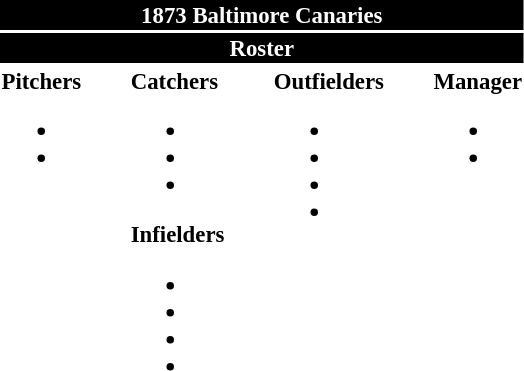<table class="toccolours" style="font-size: 95%;">
<tr>
<th colspan="10" style="background-color: black; color:white; text-align: center;">1873 Baltimore Canaries</th>
</tr>
<tr>
<td colspan="10" style="background-color:black; color: white; text-align: center;"><strong>Roster</strong></td>
</tr>
<tr>
<td valign="top"><strong>Pitchers</strong><br><ul><li></li><li></li></ul></td>
<td width="25px"></td>
<td valign="top"><strong>Catchers</strong><br><ul><li></li><li></li><li></li></ul><strong>Infielders</strong><ul><li></li><li></li><li></li><li></li></ul></td>
<td width="25px"></td>
<td valign="top"><strong>Outfielders</strong><br><ul><li></li><li></li><li></li><li></li></ul></td>
<td width="25px"></td>
<td valign="top"><strong>Manager</strong><br><ul><li></li><li></li></ul></td>
</tr>
</table>
